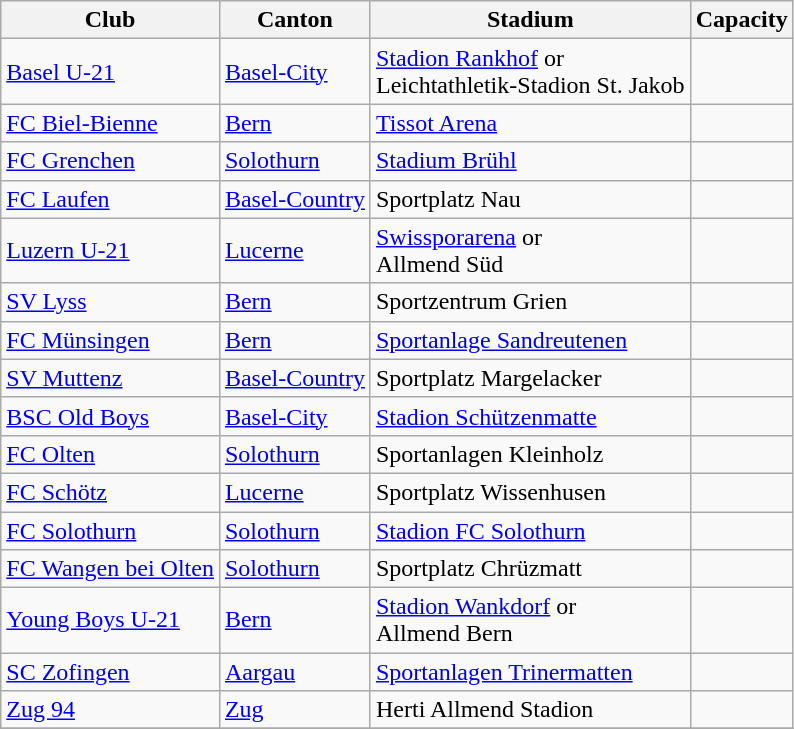<table class="wikitable">
<tr>
<th>Club</th>
<th>Canton</th>
<th>Stadium</th>
<th>Capacity</th>
</tr>
<tr>
<td><a href='#'>Basel U-21</a></td>
<td><a href='#'>Basel-City</a></td>
<td><a href='#'>Stadion Rankhof</a> or<br>Leichtathletik-Stadion St. Jakob</td>
<td><br></td>
</tr>
<tr>
<td><a href='#'>FC Biel-Bienne</a></td>
<td><a href='#'>Bern</a></td>
<td><a href='#'>Tissot Arena</a></td>
<td></td>
</tr>
<tr>
<td><a href='#'>FC Grenchen</a></td>
<td><a href='#'>Solothurn</a></td>
<td><a href='#'>Stadium Brühl</a></td>
<td></td>
</tr>
<tr>
<td><a href='#'>FC Laufen</a></td>
<td><a href='#'>Basel-Country</a></td>
<td>Sportplatz Nau</td>
<td></td>
</tr>
<tr>
<td><a href='#'>Luzern U-21</a></td>
<td><a href='#'>Lucerne</a></td>
<td><a href='#'>Swissporarena</a> or<br>Allmend Süd</td>
<td><br></td>
</tr>
<tr>
<td><a href='#'>SV Lyss</a></td>
<td><a href='#'>Bern</a></td>
<td>Sportzentrum Grien</td>
<td></td>
</tr>
<tr>
<td><a href='#'>FC Münsingen</a></td>
<td><a href='#'>Bern</a></td>
<td><a href='#'>Sportanlage Sandreutenen</a></td>
<td></td>
</tr>
<tr>
<td><a href='#'>SV Muttenz</a></td>
<td><a href='#'>Basel-Country</a></td>
<td>Sportplatz Margelacker</td>
<td></td>
</tr>
<tr>
<td><a href='#'>BSC Old Boys</a></td>
<td><a href='#'>Basel-City</a></td>
<td><a href='#'>Stadion Schützenmatte</a></td>
<td></td>
</tr>
<tr>
<td><a href='#'>FC Olten</a></td>
<td><a href='#'>Solothurn</a></td>
<td>Sportanlagen Kleinholz</td>
<td></td>
</tr>
<tr>
<td><a href='#'>FC Schötz</a></td>
<td><a href='#'>Lucerne</a></td>
<td>Sportplatz Wissenhusen</td>
<td></td>
</tr>
<tr>
<td><a href='#'>FC Solothurn</a></td>
<td><a href='#'>Solothurn</a></td>
<td><a href='#'>Stadion FC Solothurn</a></td>
<td></td>
</tr>
<tr>
<td><a href='#'>FC Wangen bei Olten</a></td>
<td><a href='#'>Solothurn</a></td>
<td>Sportplatz Chrüzmatt</td>
<td></td>
</tr>
<tr>
<td><a href='#'>Young Boys U-21</a></td>
<td><a href='#'>Bern</a></td>
<td><a href='#'>Stadion Wankdorf</a> or<br>Allmend Bern</td>
<td><br></td>
</tr>
<tr>
<td><a href='#'>SC Zofingen</a></td>
<td><a href='#'>Aargau</a></td>
<td><a href='#'>Sportanlagen Trinermatten</a></td>
<td></td>
</tr>
<tr>
<td><a href='#'>Zug 94</a></td>
<td><a href='#'>Zug</a></td>
<td>Herti Allmend Stadion</td>
<td></td>
</tr>
<tr>
</tr>
</table>
